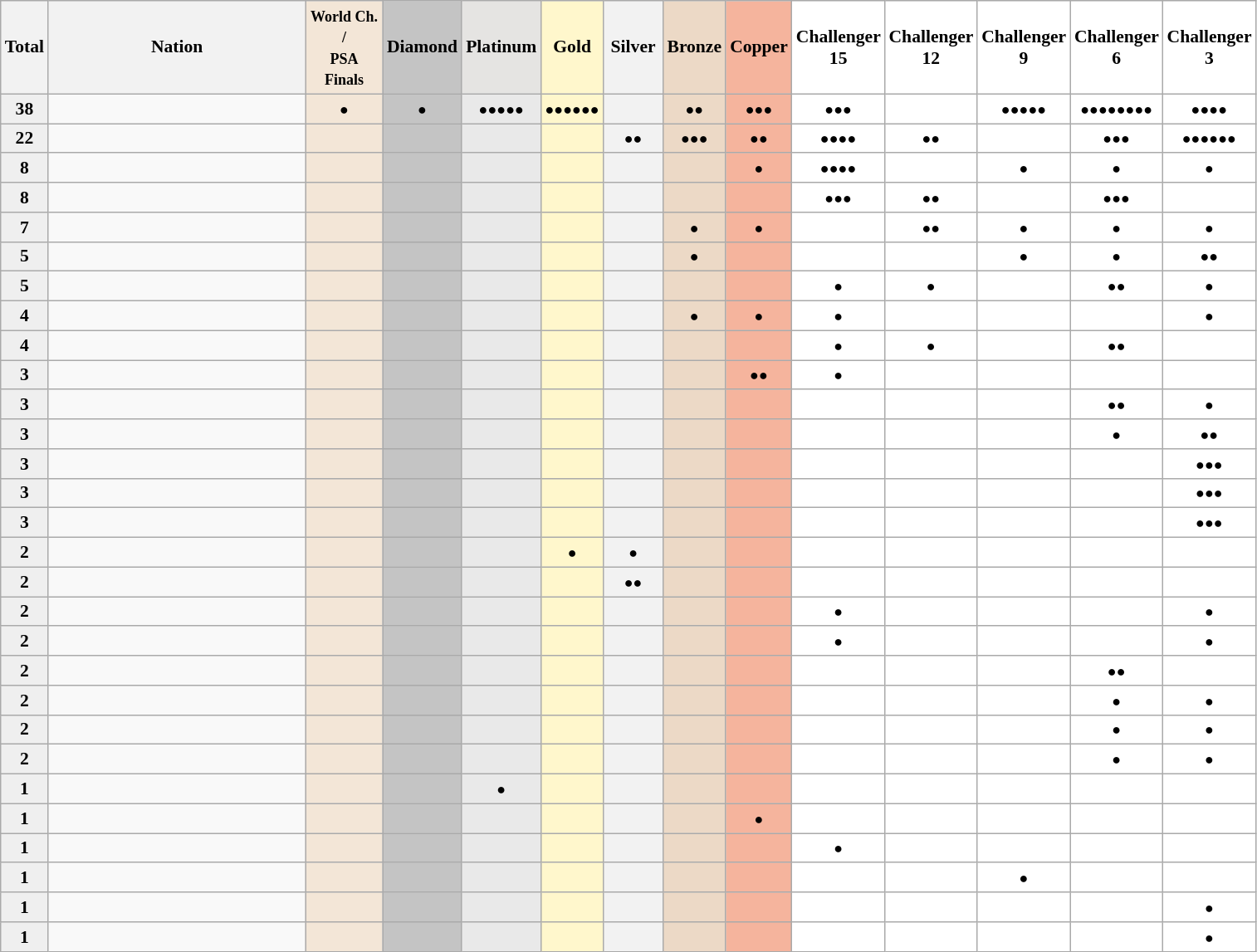<table class="sortable wikitable" style="font-size:90%">
<tr>
<th width="30">Total</th>
<th width="200">Nation</th>
<th width="55" style="background:#F3E6D7;"><small>World Ch. /<br>PSA Finals</small></th>
<th width="41" style="background:#c4c4c4;">Diamond</th>
<th width="41" style="background:#E5E4E2;">Platinum</th>
<th width="41" style="background:#fff7cc;">Gold</th>
<th width="41" style="background:#f2f2f2;">Silver</th>
<th width="41" style="background:#ecd9c6;">Bronze</th>
<th width="41" style="background:#f5b49d;">Copper</th>
<th width="41" style="background:#fff;">Challenger 15</th>
<th width="41" style="background:#fff;">Challenger 12</th>
<th width="41" style="background:#fff;">Challenger 9</th>
<th width="41" style="background:#fff;">Challenger 6</th>
<th width="41" style="background:#fff;">Challenger 3</th>
</tr>
<tr style="text-align:center">
<td style="background:#efefef;"><strong>38</strong></td>
<td style="text-align:left"></td>
<td style="background:#F3E6D7;"> <small>●</small></td>
<td style="background:#c4c4c4;"> <small>●</small></td>
<td style="background:#E9E9E9;"> <small>●●●●●</small></td>
<td style="background:#fff7cc;"> <small>●●●●●●</small></td>
<td style="background:#f2f2f2;"> <small> </small></td>
<td style="background:#ecd9c6;"> <small>●●</small></td>
<td style="background:#f5b49d;"> <small>●●●</small></td>
<td style="background:#fff;"> <small>●●●</small></td>
<td style="background:#fff;"> <small> </small></td>
<td style="background:#fff;"> <small>●●●●●</small></td>
<td style="background:#fff;"> <small>●●●●●●●●</small></td>
<td style="background:#fff;"> <small>●●●●</small></td>
</tr>
<tr style="text-align:center">
<td style="background:#efefef;"><strong>22</strong></td>
<td style="text-align:left"></td>
<td style="background:#F3E6D7;"> <small> </small></td>
<td style="background:#c4c4c4;"> <small> </small></td>
<td style="background:#E9E9E9;"> <small> </small></td>
<td style="background:#fff7cc;"> <small> </small></td>
<td style="background:#f2f2f2;"> <small>●●</small></td>
<td style="background:#ecd9c6;"> <small>●●●</small></td>
<td style="background:#f5b49d;"> <small>●●</small></td>
<td style="background:#fff;"> <small>●●●●</small></td>
<td style="background:#fff;"> <small>●●</small></td>
<td style="background:#fff;"> <small> </small></td>
<td style="background:#fff;"> <small>●●●</small></td>
<td style="background:#fff;"> <small>●●●●●●</small></td>
</tr>
<tr style="text-align:center">
<td style="background:#efefef;"><strong>8</strong></td>
<td style="text-align:left"></td>
<td style="background:#F3E6D7;"> <small> </small></td>
<td style="background:#c4c4c4;"> <small> </small></td>
<td style="background:#E9E9E9;"> <small> </small></td>
<td style="background:#fff7cc;"> <small> </small></td>
<td style="background:#f2f2f2;"> <small> </small></td>
<td style="background:#ecd9c6;"> <small> </small></td>
<td style="background:#f5b49d;"> <small>●</small></td>
<td style="background:#fff;"> <small>●●●●</small></td>
<td style="background:#fff;"> <small> </small></td>
<td style="background:#fff;"> <small>●</small></td>
<td style="background:#fff;"> <small>●</small></td>
<td style="background:#fff;"> <small>●</small></td>
</tr>
<tr style="text-align:center">
<td style="background:#efefef;"><strong>8</strong></td>
<td style="text-align:left"></td>
<td style="background:#F3E6D7;"> <small> </small></td>
<td style="background:#c4c4c4;"> <small> </small></td>
<td style="background:#E9E9E9;"> <small> </small></td>
<td style="background:#fff7cc;"> <small> </small></td>
<td style="background:#f2f2f2;"> <small> </small></td>
<td style="background:#ecd9c6;"> <small> </small></td>
<td style="background:#f5b49d;"> <small> </small></td>
<td style="background:#fff;"> <small>●●●</small></td>
<td style="background:#fff;"> <small>●●</small></td>
<td style="background:#fff;"> <small> </small></td>
<td style="background:#fff;"> <small>●●●</small></td>
<td style="background:#fff;"> <small> </small></td>
</tr>
<tr style="text-align:center">
<td style="background:#efefef;"><strong>7</strong></td>
<td style="text-align:left"></td>
<td style="background:#F3E6D7;"> <small> </small></td>
<td style="background:#c4c4c4;"> <small> </small></td>
<td style="background:#E9E9E9;"> <small> </small></td>
<td style="background:#fff7cc;"> <small> </small></td>
<td style="background:#f2f2f2;"> <small> </small></td>
<td style="background:#ecd9c6;"> <small>●</small></td>
<td style="background:#f5b49d;"> <small>●</small></td>
<td style="background:#fff;"> <small> </small></td>
<td style="background:#fff;"> <small>●●</small></td>
<td style="background:#fff;"> <small>●</small></td>
<td style="background:#fff;"> <small>●</small></td>
<td style="background:#fff;"> <small>●</small></td>
</tr>
<tr style="text-align:center">
<td style="background:#efefef;"><strong>5</strong></td>
<td style="text-align:left"></td>
<td style="background:#F3E6D7;"> <small> </small></td>
<td style="background:#c4c4c4;"> <small> </small></td>
<td style="background:#E9E9E9;"> <small> </small></td>
<td style="background:#fff7cc;"> <small> </small></td>
<td style="background:#f2f2f2;"> <small> </small></td>
<td style="background:#ecd9c6;"> <small>●</small></td>
<td style="background:#f5b49d;"> <small> </small></td>
<td style="background:#fff;"> <small> </small></td>
<td style="background:#fff;"> <small> </small></td>
<td style="background:#fff;"> <small>●</small></td>
<td style="background:#fff;"> <small>●</small></td>
<td style="background:#fff;"> <small>●●</small></td>
</tr>
<tr style="text-align:center">
<td style="background:#efefef;"><strong>5</strong></td>
<td style="text-align:left"></td>
<td style="background:#F3E6D7;"> <small> </small></td>
<td style="background:#c4c4c4;"> <small> </small></td>
<td style="background:#E9E9E9;"> <small> </small></td>
<td style="background:#fff7cc;"> <small> </small></td>
<td style="background:#f2f2f2;"> <small> </small></td>
<td style="background:#ecd9c6;"> <small> </small></td>
<td style="background:#f5b49d;"> <small> </small></td>
<td style="background:#fff;"> <small>●</small></td>
<td style="background:#fff;"> <small>●</small></td>
<td style="background:#fff;"> <small> </small></td>
<td style="background:#fff;"> <small>●●</small></td>
<td style="background:#fff;"> <small>●</small></td>
</tr>
<tr style="text-align:center">
<td style="background:#efefef;"><strong>4</strong></td>
<td style="text-align:left"></td>
<td style="background:#F3E6D7;"> <small> </small></td>
<td style="background:#c4c4c4;"> <small> </small></td>
<td style="background:#E9E9E9;"> <small> </small></td>
<td style="background:#fff7cc;"> <small> </small></td>
<td style="background:#f2f2f2;"> <small> </small></td>
<td style="background:#ecd9c6;"> <small>●</small></td>
<td style="background:#f5b49d;"> <small>●</small></td>
<td style="background:#fff;"> <small>●</small></td>
<td style="background:#fff;"> <small> </small></td>
<td style="background:#fff;"> <small> </small></td>
<td style="background:#fff;"> <small> </small></td>
<td style="background:#fff;"> <small>●</small></td>
</tr>
<tr style="text-align:center">
<td style="background:#efefef;"><strong>4</strong></td>
<td style="text-align:left"></td>
<td style="background:#F3E6D7;"> <small> </small></td>
<td style="background:#c4c4c4;"> <small> </small></td>
<td style="background:#E9E9E9;"> <small> </small></td>
<td style="background:#fff7cc;"> <small> </small></td>
<td style="background:#f2f2f2;"> <small> </small></td>
<td style="background:#ecd9c6;"> <small> </small></td>
<td style="background:#f5b49d;"> <small> </small></td>
<td style="background:#fff;"> <small>●</small></td>
<td style="background:#fff;"> <small>●</small></td>
<td style="background:#fff;"> <small> </small></td>
<td style="background:#fff;"> <small>●●</small></td>
<td style="background:#fff;"> <small> </small></td>
</tr>
<tr style="text-align:center">
<td style="background:#efefef;"><strong>3</strong></td>
<td style="text-align:left"></td>
<td style="background:#F3E6D7;"> <small> </small></td>
<td style="background:#c4c4c4;"> <small> </small></td>
<td style="background:#E9E9E9;"> <small> </small></td>
<td style="background:#fff7cc;"> <small> </small></td>
<td style="background:#f2f2f2;"> <small> </small></td>
<td style="background:#ecd9c6;"> <small> </small></td>
<td style="background:#f5b49d;"> <small>●●</small></td>
<td style="background:#fff;"> <small>●</small></td>
<td style="background:#fff;"> <small> </small></td>
<td style="background:#fff;"> <small> </small></td>
<td style="background:#fff;"> <small> </small></td>
<td style="background:#fff;"> <small> </small></td>
</tr>
<tr style="text-align:center">
<td style="background:#efefef;"><strong>3</strong></td>
<td style="text-align:left"></td>
<td style="background:#F3E6D7;"> <small> </small></td>
<td style="background:#c4c4c4;"> <small> </small></td>
<td style="background:#E9E9E9;"> <small> </small></td>
<td style="background:#fff7cc;"> <small> </small></td>
<td style="background:#f2f2f2;"> <small> </small></td>
<td style="background:#ecd9c6;"> <small> </small></td>
<td style="background:#f5b49d;"> <small> </small></td>
<td style="background:#fff;"> <small> </small></td>
<td style="background:#fff;"> <small> </small></td>
<td style="background:#fff;"> <small> </small></td>
<td style="background:#fff;"> <small>●●</small></td>
<td style="background:#fff;"> <small>●</small></td>
</tr>
<tr style="text-align:center">
<td style="background:#efefef;"><strong>3</strong></td>
<td style="text-align:left"></td>
<td style="background:#F3E6D7;"> <small> </small></td>
<td style="background:#c4c4c4;"> <small> </small></td>
<td style="background:#E9E9E9;"> <small> </small></td>
<td style="background:#fff7cc;"> <small> </small></td>
<td style="background:#f2f2f2;"> <small> </small></td>
<td style="background:#ecd9c6;"> <small> </small></td>
<td style="background:#f5b49d;"> <small> </small></td>
<td style="background:#fff;"> <small> </small></td>
<td style="background:#fff;"> <small> </small></td>
<td style="background:#fff;"> <small> </small></td>
<td style="background:#fff;"> <small>●</small></td>
<td style="background:#fff;"> <small>●●</small></td>
</tr>
<tr style="text-align:center">
<td style="background:#efefef;"><strong>3</strong></td>
<td style="text-align:left"></td>
<td style="background:#F3E6D7;"> <small> </small></td>
<td style="background:#c4c4c4;"> <small> </small></td>
<td style="background:#E9E9E9;"> <small> </small></td>
<td style="background:#fff7cc;"> <small> </small></td>
<td style="background:#f2f2f2;"> <small> </small></td>
<td style="background:#ecd9c6;"> <small> </small></td>
<td style="background:#f5b49d;"> <small> </small></td>
<td style="background:#fff;"> <small> </small></td>
<td style="background:#fff;"> <small> </small></td>
<td style="background:#fff;"> <small> </small></td>
<td style="background:#fff;"> <small> </small></td>
<td style="background:#fff;"> <small>●●●</small></td>
</tr>
<tr style="text-align:center">
<td style="background:#efefef;"><strong>3</strong></td>
<td style="text-align:left"></td>
<td style="background:#F3E6D7;"> <small> </small></td>
<td style="background:#c4c4c4;"> <small> </small></td>
<td style="background:#E9E9E9;"> <small> </small></td>
<td style="background:#fff7cc;"> <small> </small></td>
<td style="background:#f2f2f2;"> <small> </small></td>
<td style="background:#ecd9c6;"> <small> </small></td>
<td style="background:#f5b49d;"> <small> </small></td>
<td style="background:#fff;"> <small> </small></td>
<td style="background:#fff;"> <small> </small></td>
<td style="background:#fff;"> <small> </small></td>
<td style="background:#fff;"> <small> </small></td>
<td style="background:#fff;"> <small>●●●</small></td>
</tr>
<tr style="text-align:center">
<td style="background:#efefef;"><strong>3</strong></td>
<td style="text-align:left"></td>
<td style="background:#F3E6D7;"> <small> </small></td>
<td style="background:#c4c4c4;"> <small> </small></td>
<td style="background:#E9E9E9;"> <small> </small></td>
<td style="background:#fff7cc;"> <small> </small></td>
<td style="background:#f2f2f2;"> <small> </small></td>
<td style="background:#ecd9c6;"> <small> </small></td>
<td style="background:#f5b49d;"> <small> </small></td>
<td style="background:#fff;"> <small> </small></td>
<td style="background:#fff;"> <small> </small></td>
<td style="background:#fff;"> <small> </small></td>
<td style="background:#fff;"> <small> </small></td>
<td style="background:#fff;"> <small>●●●</small></td>
</tr>
<tr style="text-align:center">
<td style="background:#efefef;"><strong>2</strong></td>
<td style="text-align:left"></td>
<td style="background:#F3E6D7;"> <small> </small></td>
<td style="background:#c4c4c4;"> <small> </small></td>
<td style="background:#E9E9E9;"> <small> </small></td>
<td style="background:#fff7cc;"> <small>●</small></td>
<td style="background:#f2f2f2;"> <small>●</small></td>
<td style="background:#ecd9c6;"> <small> </small></td>
<td style="background:#f5b49d;"> <small> </small></td>
<td style="background:#fff;"> <small> </small></td>
<td style="background:#fff;"> <small> </small></td>
<td style="background:#fff;"> <small> </small></td>
<td style="background:#fff;"> <small> </small></td>
<td style="background:#fff;"> <small> </small></td>
</tr>
<tr style="text-align:center">
<td style="background:#efefef;"><strong>2</strong></td>
<td style="text-align:left"></td>
<td style="background:#F3E6D7;"> <small> </small></td>
<td style="background:#c4c4c4;"> <small> </small></td>
<td style="background:#E9E9E9;"> <small> </small></td>
<td style="background:#fff7cc;"> <small> </small></td>
<td style="background:#f2f2f2;"> <small>●●</small></td>
<td style="background:#ecd9c6;"> <small> </small></td>
<td style="background:#f5b49d;"> <small> </small></td>
<td style="background:#fff;"> <small> </small></td>
<td style="background:#fff;"> <small> </small></td>
<td style="background:#fff;"> <small> </small></td>
<td style="background:#fff;"> <small> </small></td>
<td style="background:#fff;"> <small> </small></td>
</tr>
<tr style="text-align:center">
<td style="background:#efefef;"><strong>2</strong></td>
<td style="text-align:left"></td>
<td style="background:#F3E6D7;"> <small> </small></td>
<td style="background:#c4c4c4;"> <small> </small></td>
<td style="background:#E9E9E9;"> <small> </small></td>
<td style="background:#fff7cc;"> <small> </small></td>
<td style="background:#f2f2f2;"> <small> </small></td>
<td style="background:#ecd9c6;"> <small> </small></td>
<td style="background:#f5b49d;"> <small> </small></td>
<td style="background:#fff;"> <small>●</small></td>
<td style="background:#fff;"> <small> </small></td>
<td style="background:#fff;"> <small> </small></td>
<td style="background:#fff;"> <small> </small></td>
<td style="background:#fff;"> <small>●</small></td>
</tr>
<tr style="text-align:center">
<td style="background:#efefef;"><strong>2</strong></td>
<td style="text-align:left"></td>
<td style="background:#F3E6D7;"> <small> </small></td>
<td style="background:#c4c4c4;"> <small> </small></td>
<td style="background:#E9E9E9;"> <small> </small></td>
<td style="background:#fff7cc;"> <small> </small></td>
<td style="background:#f2f2f2;"> <small> </small></td>
<td style="background:#ecd9c6;"> <small> </small></td>
<td style="background:#f5b49d;"> <small> </small></td>
<td style="background:#fff;"> <small>●</small></td>
<td style="background:#fff;"> <small> </small></td>
<td style="background:#fff;"> <small> </small></td>
<td style="background:#fff;"> <small> </small></td>
<td style="background:#fff;"> <small>●</small></td>
</tr>
<tr style="text-align:center">
<td style="background:#efefef;"><strong>2</strong></td>
<td style="text-align:left"></td>
<td style="background:#F3E6D7;"> <small> </small></td>
<td style="background:#c4c4c4;"> <small> </small></td>
<td style="background:#E9E9E9;"> <small> </small></td>
<td style="background:#fff7cc;"> <small> </small></td>
<td style="background:#f2f2f2;"> <small> </small></td>
<td style="background:#ecd9c6;"> <small> </small></td>
<td style="background:#f5b49d;"> <small> </small></td>
<td style="background:#fff;"> <small> </small></td>
<td style="background:#fff;"> <small> </small></td>
<td style="background:#fff;"> <small> </small></td>
<td style="background:#fff;"> <small>●●</small></td>
<td style="background:#fff;"> <small> </small></td>
</tr>
<tr style="text-align:center">
<td style="background:#efefef;"><strong>2</strong></td>
<td style="text-align:left"></td>
<td style="background:#F3E6D7;"> <small> </small></td>
<td style="background:#c4c4c4;"> <small> </small></td>
<td style="background:#E9E9E9;"> <small> </small></td>
<td style="background:#fff7cc;"> <small> </small></td>
<td style="background:#f2f2f2;"> <small> </small></td>
<td style="background:#ecd9c6;"> <small> </small></td>
<td style="background:#f5b49d;"> <small> </small></td>
<td style="background:#fff;"> <small> </small></td>
<td style="background:#fff;"> <small> </small></td>
<td style="background:#fff;"> <small> </small></td>
<td style="background:#fff;"> <small>●</small></td>
<td style="background:#fff;"> <small>●</small></td>
</tr>
<tr style="text-align:center">
<td style="background:#efefef;"><strong>2</strong></td>
<td style="text-align:left"></td>
<td style="background:#F3E6D7;"> <small> </small></td>
<td style="background:#c4c4c4;"> <small> </small></td>
<td style="background:#E9E9E9;"> <small> </small></td>
<td style="background:#fff7cc;"> <small> </small></td>
<td style="background:#f2f2f2;"> <small> </small></td>
<td style="background:#ecd9c6;"> <small> </small></td>
<td style="background:#f5b49d;"> <small> </small></td>
<td style="background:#fff;"> <small> </small></td>
<td style="background:#fff;"> <small> </small></td>
<td style="background:#fff;"> <small> </small></td>
<td style="background:#fff;"> <small>●</small></td>
<td style="background:#fff;"> <small>●</small></td>
</tr>
<tr style="text-align:center">
<td style="background:#efefef;"><strong>2</strong></td>
<td style="text-align:left"></td>
<td style="background:#F3E6D7;"> <small> </small></td>
<td style="background:#c4c4c4;"> <small> </small></td>
<td style="background:#E9E9E9;"> <small> </small></td>
<td style="background:#fff7cc;"> <small> </small></td>
<td style="background:#f2f2f2;"> <small> </small></td>
<td style="background:#ecd9c6;"> <small> </small></td>
<td style="background:#f5b49d;"> <small> </small></td>
<td style="background:#fff;"> <small> </small></td>
<td style="background:#fff;"> <small> </small></td>
<td style="background:#fff;"> <small> </small></td>
<td style="background:#fff;"> <small>●</small></td>
<td style="background:#fff;"> <small>●</small></td>
</tr>
<tr style="text-align:center">
<td style="background:#efefef;"><strong>1</strong></td>
<td style="text-align:left"></td>
<td style="background:#F3E6D7;"> <small> </small></td>
<td style="background:#c4c4c4;"> <small> </small></td>
<td style="background:#E9E9E9;"> <small>●</small></td>
<td style="background:#fff7cc;"> <small> </small></td>
<td style="background:#f2f2f2;"> <small> </small></td>
<td style="background:#ecd9c6;"> <small> </small></td>
<td style="background:#f5b49d;"> <small> </small></td>
<td style="background:#fff;"> <small> </small></td>
<td style="background:#fff;"> <small> </small></td>
<td style="background:#fff;"> <small> </small></td>
<td style="background:#fff;"> <small> </small></td>
<td style="background:#fff;"> <small> </small></td>
</tr>
<tr style="text-align:center">
<td style="background:#efefef;"><strong>1</strong></td>
<td style="text-align:left"></td>
<td style="background:#F3E6D7;"> <small> </small></td>
<td style="background:#c4c4c4;"> <small> </small></td>
<td style="background:#E9E9E9;"> <small> </small></td>
<td style="background:#fff7cc;"> <small> </small></td>
<td style="background:#f2f2f2;"> <small> </small></td>
<td style="background:#ecd9c6;"> <small> </small></td>
<td style="background:#f5b49d;"> <small>●</small></td>
<td style="background:#fff;"> <small> </small></td>
<td style="background:#fff;"> <small> </small></td>
<td style="background:#fff;"> <small> </small></td>
<td style="background:#fff;"> <small> </small></td>
<td style="background:#fff;"> <small> </small></td>
</tr>
<tr style="text-align:center">
<td style="background:#efefef;"><strong>1</strong></td>
<td style="text-align:left"></td>
<td style="background:#F3E6D7;"> <small> </small></td>
<td style="background:#c4c4c4;"> <small> </small></td>
<td style="background:#E9E9E9;"> <small> </small></td>
<td style="background:#fff7cc;"> <small> </small></td>
<td style="background:#f2f2f2;"> <small> </small></td>
<td style="background:#ecd9c6;"> <small> </small></td>
<td style="background:#f5b49d;"> <small> </small></td>
<td style="background:#fff;"> <small>●</small></td>
<td style="background:#fff;"> <small> </small></td>
<td style="background:#fff;"> <small> </small></td>
<td style="background:#fff;"> <small> </small></td>
<td style="background:#fff;"> <small> </small></td>
</tr>
<tr style="text-align:center">
<td style="background:#efefef;"><strong>1</strong></td>
<td style="text-align:left"></td>
<td style="background:#F3E6D7;"> <small> </small></td>
<td style="background:#c4c4c4;"> <small> </small></td>
<td style="background:#E9E9E9;"> <small> </small></td>
<td style="background:#fff7cc;"> <small> </small></td>
<td style="background:#f2f2f2;"> <small> </small></td>
<td style="background:#ecd9c6;"> <small> </small></td>
<td style="background:#f5b49d;"> <small> </small></td>
<td style="background:#fff;"> <small> </small></td>
<td style="background:#fff;"> <small> </small></td>
<td style="background:#fff;"> <small>●</small></td>
<td style="background:#fff;"> <small> </small></td>
<td style="background:#fff;"> <small> </small></td>
</tr>
<tr style="text-align:center">
<td style="background:#efefef;"><strong>1</strong></td>
<td style="text-align:left"></td>
<td style="background:#F3E6D7;"> <small> </small></td>
<td style="background:#c4c4c4;"> <small> </small></td>
<td style="background:#E9E9E9;"> <small> </small></td>
<td style="background:#fff7cc;"> <small> </small></td>
<td style="background:#f2f2f2;"> <small> </small></td>
<td style="background:#ecd9c6;"> <small> </small></td>
<td style="background:#f5b49d;"> <small> </small></td>
<td style="background:#fff;"> <small> </small></td>
<td style="background:#fff;"> <small> </small></td>
<td style="background:#fff;"> <small> </small></td>
<td style="background:#fff;"> <small> </small></td>
<td style="background:#fff;"> <small>●</small></td>
</tr>
<tr style="text-align:center">
<td style="background:#efefef;"><strong>1</strong></td>
<td style="text-align:left"></td>
<td style="background:#F3E6D7;"> <small> </small></td>
<td style="background:#c4c4c4;"> <small> </small></td>
<td style="background:#E9E9E9;"> <small> </small></td>
<td style="background:#fff7cc;"> <small> </small></td>
<td style="background:#f2f2f2;"> <small> </small></td>
<td style="background:#ecd9c6;"> <small> </small></td>
<td style="background:#f5b49d;"> <small> </small></td>
<td style="background:#fff;"> <small> </small></td>
<td style="background:#fff;"> <small> </small></td>
<td style="background:#fff;"> <small> </small></td>
<td style="background:#fff;"> <small> </small></td>
<td style="background:#fff;"> <small>●</small></td>
</tr>
</table>
